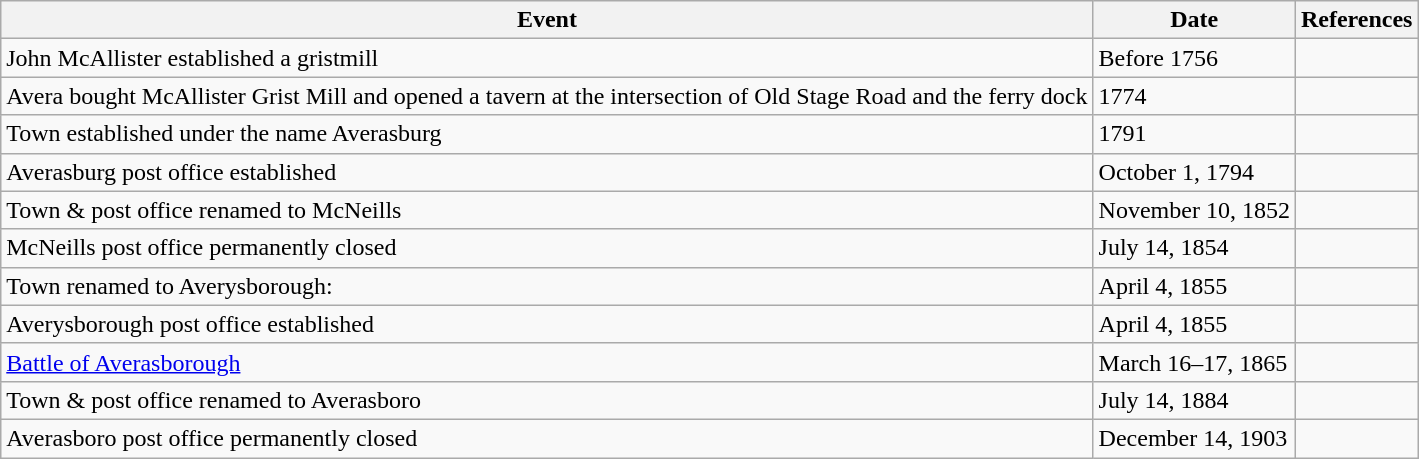<table class="wikitable">
<tr>
<th>Event</th>
<th>Date</th>
<th>References</th>
</tr>
<tr>
<td>John McAllister established a gristmill</td>
<td>Before 1756</td>
<td></td>
</tr>
<tr>
<td>Avera bought McAllister Grist Mill and opened a tavern at the intersection of Old Stage Road and the ferry dock</td>
<td>1774</td>
<td></td>
</tr>
<tr>
<td>Town established under the name Averasburg</td>
<td>1791</td>
<td></td>
</tr>
<tr>
<td>Averasburg post office established</td>
<td>October 1, 1794</td>
<td></td>
</tr>
<tr>
<td>Town & post office renamed to McNeills</td>
<td>November 10, 1852</td>
<td></td>
</tr>
<tr>
<td>McNeills post office permanently closed</td>
<td>July 14, 1854</td>
<td></td>
</tr>
<tr>
<td>Town renamed to Averysborough:</td>
<td>April 4, 1855</td>
<td></td>
</tr>
<tr>
<td>Averysborough post office established</td>
<td>April 4, 1855</td>
<td></td>
</tr>
<tr>
<td><a href='#'>Battle of Averasborough</a></td>
<td>March 16–17, 1865</td>
<td></td>
</tr>
<tr>
<td>Town & post office renamed to Averasboro</td>
<td>July 14, 1884</td>
<td></td>
</tr>
<tr>
<td>Averasboro post office permanently closed</td>
<td>December 14, 1903</td>
<td></td>
</tr>
</table>
